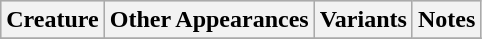<table class="wikitable">
<tr bgcolor="#CCCCCC">
<th>Creature</th>
<th>Other Appearances</th>
<th>Variants</th>
<th>Notes</th>
</tr>
<tr>
</tr>
</table>
